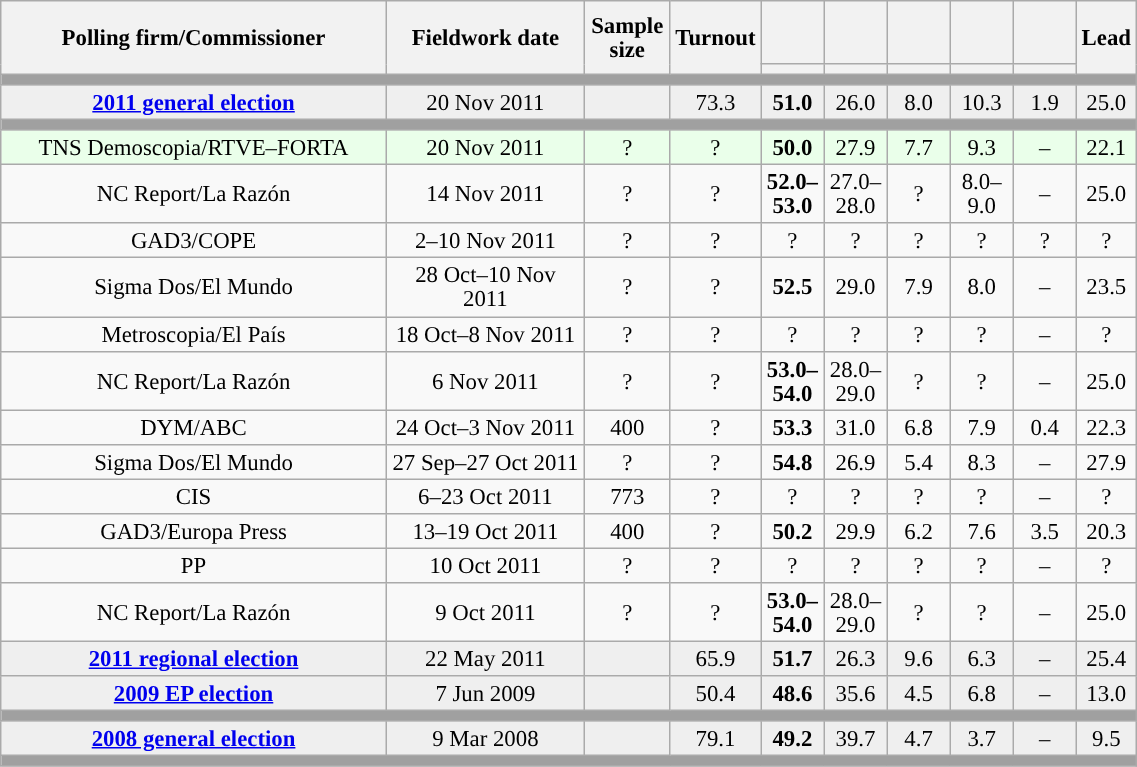<table class="wikitable collapsible collapsed" style="text-align:center; font-size:95%; line-height:16px;">
<tr style="height:42px;">
<th style="width:250px;" rowspan="2">Polling firm/Commissioner</th>
<th style="width:125px;" rowspan="2">Fieldwork date</th>
<th style="width:50px;" rowspan="2">Sample size</th>
<th style="width:45px;" rowspan="2">Turnout</th>
<th style="width:35px;"></th>
<th style="width:35px;"></th>
<th style="width:35px;"></th>
<th style="width:35px;"></th>
<th style="width:35px;"></th>
<th style="width:30px;" rowspan="2">Lead</th>
</tr>
<tr>
<th style="color:inherit;background:"></th>
<th style="color:inherit;background:"></th>
<th style="color:inherit;background:"></th>
<th style="color:inherit;background:"></th>
<th style="color:inherit;background:"></th>
</tr>
<tr>
<td colspan="10" style="background:#A0A0A0"></td>
</tr>
<tr style="background:#EFEFEF;">
<td><strong><a href='#'>2011 general election</a></strong></td>
<td>20 Nov 2011</td>
<td></td>
<td>73.3</td>
<td><strong>51.0</strong><br></td>
<td>26.0<br></td>
<td>8.0<br></td>
<td>10.3<br></td>
<td>1.9<br></td>
<td style="background:">25.0</td>
</tr>
<tr>
<td colspan="10" style="background:#A0A0A0"></td>
</tr>
<tr style="background:#EAFFEA;">
<td>TNS Demoscopia/RTVE–FORTA</td>
<td>20 Nov 2011</td>
<td>?</td>
<td>?</td>
<td><strong>50.0</strong><br></td>
<td>27.9<br></td>
<td>7.7<br></td>
<td>9.3<br></td>
<td>–</td>
<td style="background:">22.1</td>
</tr>
<tr>
<td>NC Report/La Razón</td>
<td>14 Nov 2011</td>
<td>?</td>
<td>?</td>
<td><strong>52.0–<br>53.0</strong><br></td>
<td>27.0–<br>28.0<br></td>
<td>?<br></td>
<td>8.0–<br>9.0<br></td>
<td>–</td>
<td style="background:">25.0</td>
</tr>
<tr>
<td>GAD3/COPE</td>
<td>2–10 Nov 2011</td>
<td>?</td>
<td>?</td>
<td>?<br></td>
<td>?<br></td>
<td>?<br></td>
<td>?<br></td>
<td>?<br></td>
<td style="background:">?</td>
</tr>
<tr>
<td>Sigma Dos/El Mundo</td>
<td>28 Oct–10 Nov 2011</td>
<td>?</td>
<td>?</td>
<td><strong>52.5</strong><br></td>
<td>29.0<br></td>
<td>7.9<br></td>
<td>8.0<br></td>
<td>–</td>
<td style="background:">23.5</td>
</tr>
<tr>
<td>Metroscopia/El País</td>
<td>18 Oct–8 Nov 2011</td>
<td>?</td>
<td>?</td>
<td>?<br></td>
<td>?<br></td>
<td>?<br></td>
<td>?<br></td>
<td>–</td>
<td style="background:">?</td>
</tr>
<tr>
<td>NC Report/La Razón</td>
<td>6 Nov 2011</td>
<td>?</td>
<td>?</td>
<td><strong>53.0–<br>54.0</strong><br></td>
<td>28.0–<br>29.0<br></td>
<td>?<br></td>
<td>?<br></td>
<td>–</td>
<td style="background:">25.0</td>
</tr>
<tr>
<td>DYM/ABC</td>
<td>24 Oct–3 Nov 2011</td>
<td>400</td>
<td>?</td>
<td><strong>53.3</strong><br></td>
<td>31.0<br></td>
<td>6.8<br></td>
<td>7.9<br></td>
<td>0.4<br></td>
<td style="background:">22.3</td>
</tr>
<tr>
<td>Sigma Dos/El Mundo</td>
<td>27 Sep–27 Oct 2011</td>
<td>?</td>
<td>?</td>
<td><strong>54.8</strong><br></td>
<td>26.9<br></td>
<td>5.4<br></td>
<td>8.3<br></td>
<td>–</td>
<td style="background:">27.9</td>
</tr>
<tr>
<td>CIS</td>
<td>6–23 Oct 2011</td>
<td>773</td>
<td>?</td>
<td>?<br></td>
<td>?<br></td>
<td>?<br></td>
<td>?<br></td>
<td>–</td>
<td style="background:">?</td>
</tr>
<tr>
<td>GAD3/Europa Press</td>
<td>13–19 Oct 2011</td>
<td>400</td>
<td>?</td>
<td><strong>50.2</strong><br></td>
<td>29.9<br></td>
<td>6.2<br></td>
<td>7.6<br></td>
<td>3.5<br></td>
<td style="background:">20.3</td>
</tr>
<tr>
<td>PP</td>
<td>10 Oct 2011</td>
<td>?</td>
<td>?</td>
<td>?<br></td>
<td>?<br></td>
<td>?<br></td>
<td>?<br></td>
<td>–</td>
<td style="background:">?</td>
</tr>
<tr>
<td>NC Report/La Razón</td>
<td>9 Oct 2011</td>
<td>?</td>
<td>?</td>
<td><strong>53.0–<br>54.0</strong><br></td>
<td>28.0–<br>29.0<br></td>
<td>?<br></td>
<td>?<br></td>
<td>–</td>
<td style="background:">25.0</td>
</tr>
<tr style="background:#EFEFEF;">
<td><strong><a href='#'>2011 regional election</a></strong></td>
<td>22 May 2011</td>
<td></td>
<td>65.9</td>
<td><strong>51.7</strong><br></td>
<td>26.3<br></td>
<td>9.6<br></td>
<td>6.3<br></td>
<td>–</td>
<td style="background:">25.4</td>
</tr>
<tr style="background:#EFEFEF;">
<td><strong><a href='#'>2009 EP election</a></strong></td>
<td>7 Jun 2009</td>
<td></td>
<td>50.4</td>
<td><strong>48.6</strong><br></td>
<td>35.6<br></td>
<td>4.5<br></td>
<td>6.8<br></td>
<td>–</td>
<td style="background:">13.0</td>
</tr>
<tr>
<td colspan="10" style="background:#A0A0A0"></td>
</tr>
<tr style="background:#EFEFEF;">
<td><strong><a href='#'>2008 general election</a></strong></td>
<td>9 Mar 2008</td>
<td></td>
<td>79.1</td>
<td><strong>49.2</strong><br></td>
<td>39.7<br></td>
<td>4.7<br></td>
<td>3.7<br></td>
<td>–</td>
<td style="background:">9.5</td>
</tr>
<tr>
<td colspan="10" style="background:#A0A0A0"></td>
</tr>
</table>
